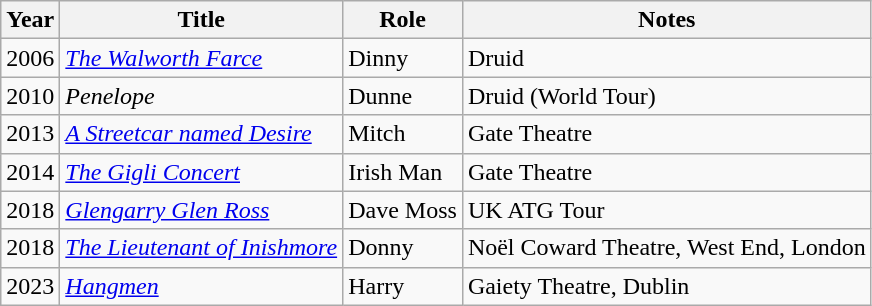<table class="wikitable" style="font-size: 100%;">
<tr>
<th>Year</th>
<th>Title</th>
<th>Role</th>
<th>Notes</th>
</tr>
<tr>
<td>2006</td>
<td><em><a href='#'>The Walworth Farce</a></em></td>
<td>Dinny</td>
<td>Druid</td>
</tr>
<tr>
<td>2010</td>
<td><em>Penelope</em></td>
<td>Dunne</td>
<td>Druid (World Tour)</td>
</tr>
<tr>
<td>2013</td>
<td><em><a href='#'>A Streetcar named Desire</a></em></td>
<td>Mitch</td>
<td>Gate Theatre</td>
</tr>
<tr>
<td>2014</td>
<td><em><a href='#'>The Gigli Concert</a></em></td>
<td>Irish Man</td>
<td>Gate Theatre</td>
</tr>
<tr>
<td>2018</td>
<td><em><a href='#'>Glengarry Glen Ross</a></em></td>
<td>Dave Moss</td>
<td>UK ATG Tour</td>
</tr>
<tr>
<td>2018</td>
<td><em><a href='#'>The Lieutenant of Inishmore</a></em></td>
<td>Donny</td>
<td>Noël Coward Theatre, West End, London</td>
</tr>
<tr>
<td>2023</td>
<td><em><a href='#'>Hangmen</a></em></td>
<td>Harry</td>
<td>Gaiety Theatre, Dublin</td>
</tr>
</table>
